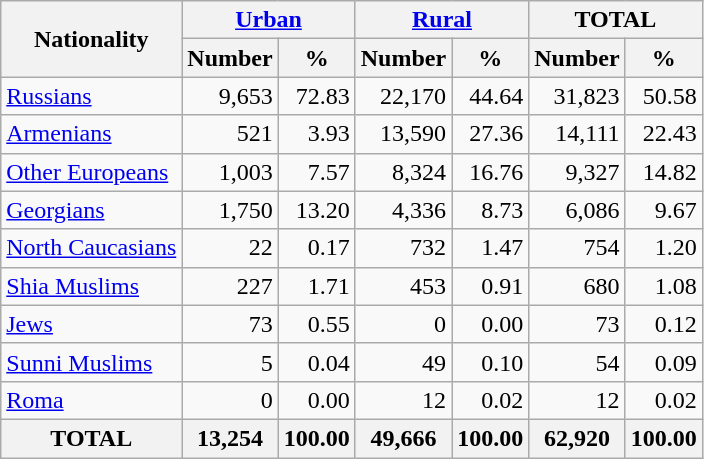<table class="wikitable sortable">
<tr>
<th rowspan="2">Nationality</th>
<th colspan="2"><a href='#'>Urban</a></th>
<th colspan="2"><a href='#'>Rural</a></th>
<th colspan="2">TOTAL</th>
</tr>
<tr>
<th>Number</th>
<th>%</th>
<th>Number</th>
<th>%</th>
<th>Number</th>
<th>%</th>
</tr>
<tr>
<td><a href='#'>Russians</a></td>
<td align="right">9,653</td>
<td align="right">72.83</td>
<td align="right">22,170</td>
<td align="right">44.64</td>
<td align="right">31,823</td>
<td align="right">50.58</td>
</tr>
<tr>
<td><a href='#'>Armenians</a></td>
<td align="right">521</td>
<td align="right">3.93</td>
<td align="right">13,590</td>
<td align="right">27.36</td>
<td align="right">14,111</td>
<td align="right">22.43</td>
</tr>
<tr>
<td><a href='#'>Other Europeans</a></td>
<td align="right">1,003</td>
<td align="right">7.57</td>
<td align="right">8,324</td>
<td align="right">16.76</td>
<td align="right">9,327</td>
<td align="right">14.82</td>
</tr>
<tr>
<td><a href='#'>Georgians</a></td>
<td align="right">1,750</td>
<td align="right">13.20</td>
<td align="right">4,336</td>
<td align="right">8.73</td>
<td align="right">6,086</td>
<td align="right">9.67</td>
</tr>
<tr>
<td><a href='#'>North Caucasians</a></td>
<td align="right">22</td>
<td align="right">0.17</td>
<td align="right">732</td>
<td align="right">1.47</td>
<td align="right">754</td>
<td align="right">1.20</td>
</tr>
<tr>
<td><a href='#'>Shia Muslims</a></td>
<td align="right">227</td>
<td align="right">1.71</td>
<td align="right">453</td>
<td align="right">0.91</td>
<td align="right">680</td>
<td align="right">1.08</td>
</tr>
<tr>
<td><a href='#'>Jews</a></td>
<td align="right">73</td>
<td align="right">0.55</td>
<td align="right">0</td>
<td align="right">0.00</td>
<td align="right">73</td>
<td align="right">0.12</td>
</tr>
<tr>
<td><a href='#'>Sunni Muslims</a></td>
<td align="right">5</td>
<td align="right">0.04</td>
<td align="right">49</td>
<td align="right">0.10</td>
<td align="right">54</td>
<td align="right">0.09</td>
</tr>
<tr>
<td><a href='#'>Roma</a></td>
<td align="right">0</td>
<td align="right">0.00</td>
<td align="right">12</td>
<td align="right">0.02</td>
<td align="right">12</td>
<td align="right">0.02</td>
</tr>
<tr>
<th>TOTAL</th>
<th>13,254</th>
<th>100.00</th>
<th>49,666</th>
<th>100.00</th>
<th>62,920</th>
<th>100.00</th>
</tr>
</table>
